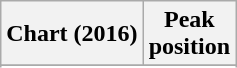<table class="wikitable sortable">
<tr>
<th align="left">Chart (2016)</th>
<th align="center">Peak<br>position</th>
</tr>
<tr>
</tr>
<tr>
</tr>
<tr>
</tr>
<tr>
</tr>
<tr>
</tr>
</table>
